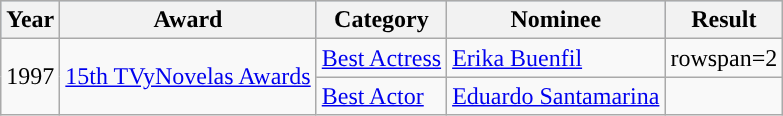<table class="wikitable">
<tr style="background:#b0c4de;">
<th>Year</th>
<th>Award</th>
<th>Category</th>
<th>Nominee</th>
<th>Result</th>
</tr>
<tr>
<td rowspan=2>1997</td>
<td rowspan=2><a href='#'>15th TVyNovelas Awards</a></td>
<td><a href='#'>Best Actress</a></td>
<td><a href='#'>Erika Buenfil</a></td>
<td>rowspan=2 </td>
</tr>
<tr>
<td><a href='#'>Best Actor</a></td>
<td><a href='#'>Eduardo Santamarina</a></td>
</tr>
</table>
